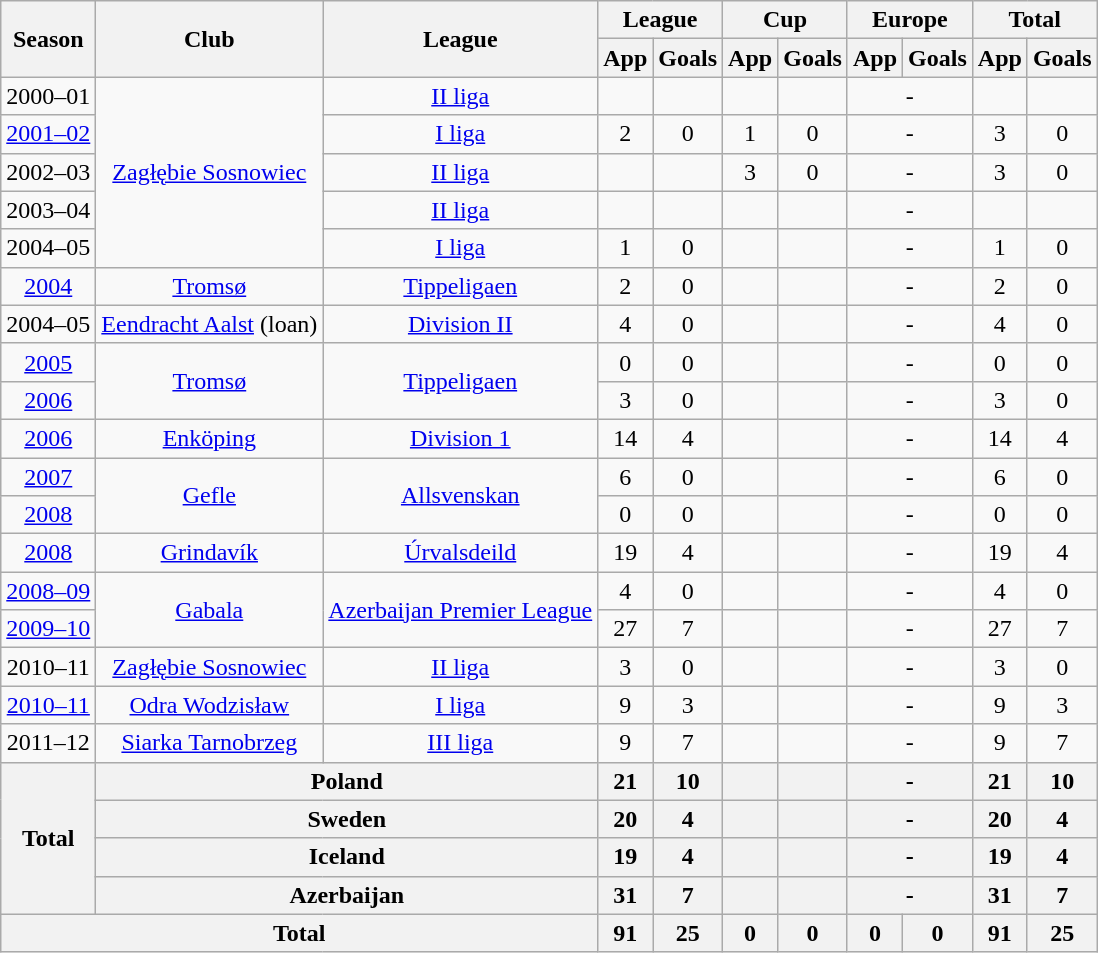<table class="wikitable">
<tr>
<th rowspan=2>Season</th>
<th ! rowspan=2>Club</th>
<th ! rowspan=2>League</th>
<th ! colspan=2>League</th>
<th ! colspan=2>Cup</th>
<th ! colspan=2>Europe</th>
<th colspan=3>Total</th>
</tr>
<tr>
<th>App</th>
<th>Goals</th>
<th>App</th>
<th>Goals</th>
<th>App</th>
<th>Goals</th>
<th>App</th>
<th>Goals</th>
</tr>
<tr align=center>
<td>2000–01</td>
<td rowspan="5"><a href='#'>Zagłębie Sosnowiec</a></td>
<td><a href='#'>II liga</a></td>
<td></td>
<td></td>
<td></td>
<td></td>
<td colspan="2">-</td>
<td></td>
<td></td>
</tr>
<tr align=center>
<td><a href='#'>2001–02</a></td>
<td><a href='#'>I liga</a></td>
<td>2</td>
<td>0</td>
<td>1</td>
<td>0</td>
<td colspan="2">-</td>
<td>3</td>
<td>0</td>
</tr>
<tr align=center>
<td>2002–03</td>
<td><a href='#'>II liga</a></td>
<td></td>
<td></td>
<td>3</td>
<td>0</td>
<td colspan="2">-</td>
<td>3</td>
<td>0</td>
</tr>
<tr align=center>
<td>2003–04</td>
<td><a href='#'>II liga</a></td>
<td></td>
<td></td>
<td></td>
<td></td>
<td colspan="2">-</td>
<td></td>
<td></td>
</tr>
<tr align=center>
<td>2004–05</td>
<td><a href='#'>I liga</a></td>
<td>1</td>
<td>0</td>
<td></td>
<td></td>
<td colspan="2">-</td>
<td>1</td>
<td>0</td>
</tr>
<tr align=center>
<td><a href='#'>2004</a></td>
<td><a href='#'>Tromsø</a></td>
<td><a href='#'>Tippeligaen</a></td>
<td>2</td>
<td>0</td>
<td></td>
<td></td>
<td colspan="2">-</td>
<td>2</td>
<td>0</td>
</tr>
<tr align=center>
<td>2004–05</td>
<td><a href='#'>Eendracht Aalst</a> (loan)</td>
<td><a href='#'>Division II</a></td>
<td>4</td>
<td>0</td>
<td></td>
<td></td>
<td colspan="2">-</td>
<td>4</td>
<td>0</td>
</tr>
<tr align=center>
<td><a href='#'>2005</a></td>
<td rowspan="2"><a href='#'>Tromsø</a></td>
<td rowspan="2"><a href='#'>Tippeligaen</a></td>
<td>0</td>
<td>0</td>
<td></td>
<td></td>
<td colspan="2">-</td>
<td>0</td>
<td>0</td>
</tr>
<tr align=center>
<td><a href='#'>2006</a></td>
<td>3</td>
<td>0</td>
<td></td>
<td></td>
<td colspan="2">-</td>
<td>3</td>
<td>0</td>
</tr>
<tr align=center>
<td><a href='#'>2006</a></td>
<td><a href='#'>Enköping</a></td>
<td><a href='#'>Division 1</a></td>
<td>14</td>
<td>4</td>
<td></td>
<td></td>
<td colspan="2">-</td>
<td>14</td>
<td>4</td>
</tr>
<tr align=center>
<td><a href='#'>2007</a></td>
<td rowspan="2"><a href='#'>Gefle</a></td>
<td rowspan="2"><a href='#'>Allsvenskan</a></td>
<td>6</td>
<td>0</td>
<td></td>
<td></td>
<td colspan="2">-</td>
<td>6</td>
<td>0</td>
</tr>
<tr align=center>
<td><a href='#'>2008</a></td>
<td>0</td>
<td>0</td>
<td></td>
<td></td>
<td colspan="2">-</td>
<td>0</td>
<td>0</td>
</tr>
<tr align=center>
<td><a href='#'>2008</a></td>
<td><a href='#'>Grindavík</a></td>
<td><a href='#'>Úrvalsdeild</a></td>
<td>19</td>
<td>4</td>
<td></td>
<td></td>
<td colspan="2">-</td>
<td>19</td>
<td>4</td>
</tr>
<tr align=center>
<td><a href='#'>2008–09</a></td>
<td rowspan="2"><a href='#'>Gabala</a></td>
<td rowspan="2"><a href='#'>Azerbaijan Premier League</a></td>
<td>4</td>
<td>0</td>
<td></td>
<td></td>
<td colspan="2">-</td>
<td>4</td>
<td>0</td>
</tr>
<tr align=center>
<td><a href='#'>2009–10</a></td>
<td>27</td>
<td>7</td>
<td></td>
<td></td>
<td colspan="2">-</td>
<td>27</td>
<td>7</td>
</tr>
<tr align=center>
<td>2010–11</td>
<td><a href='#'>Zagłębie Sosnowiec</a></td>
<td><a href='#'>II liga</a></td>
<td>3</td>
<td>0</td>
<td></td>
<td></td>
<td colspan="2">-</td>
<td>3</td>
<td>0</td>
</tr>
<tr align=center>
<td><a href='#'>2010–11</a></td>
<td><a href='#'>Odra Wodzisław</a></td>
<td><a href='#'>I liga</a></td>
<td>9</td>
<td>3</td>
<td></td>
<td></td>
<td colspan="2">-</td>
<td>9</td>
<td>3</td>
</tr>
<tr align=center>
<td>2011–12</td>
<td><a href='#'>Siarka Tarnobrzeg</a></td>
<td><a href='#'>III liga</a></td>
<td>9</td>
<td>7</td>
<td></td>
<td></td>
<td colspan="2">-</td>
<td>9</td>
<td>7</td>
</tr>
<tr>
<th rowspan=4>Total</th>
<th colspan=2>Poland</th>
<th>21</th>
<th>10</th>
<th></th>
<th></th>
<th colspan="2">-</th>
<th>21</th>
<th>10</th>
</tr>
<tr>
<th colspan=2>Sweden</th>
<th>20</th>
<th>4</th>
<th></th>
<th></th>
<th colspan="2">-</th>
<th>20</th>
<th>4</th>
</tr>
<tr>
<th colspan=2>Iceland</th>
<th>19</th>
<th>4</th>
<th></th>
<th></th>
<th colspan="2">-</th>
<th>19</th>
<th>4</th>
</tr>
<tr>
<th colspan=2>Azerbaijan</th>
<th>31</th>
<th>7</th>
<th></th>
<th></th>
<th colspan="2">-</th>
<th>31</th>
<th>7</th>
</tr>
<tr align=center>
<th colspan="3">Total</th>
<th>91</th>
<th>25</th>
<th>0</th>
<th>0</th>
<th>0</th>
<th>0</th>
<th>91</th>
<th>25</th>
</tr>
</table>
